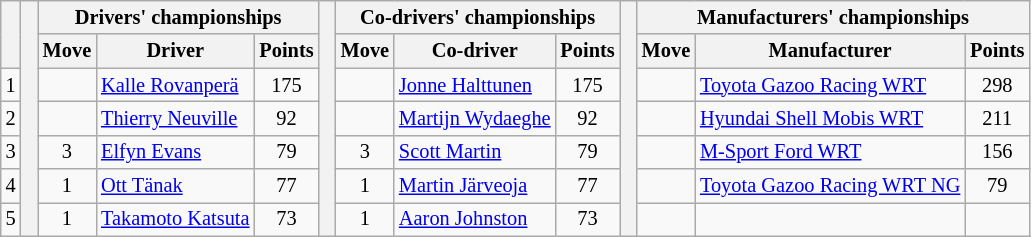<table class="wikitable" style="font-size:85%;">
<tr>
<th rowspan="2"></th>
<th rowspan="7" style="width:5px;"></th>
<th colspan="3">Drivers' championships</th>
<th rowspan="7" style="width:5px;"></th>
<th colspan="3" nowrap>Co-drivers' championships</th>
<th rowspan="7" style="width:5px;"></th>
<th colspan="3" nowrap>Manufacturers' championships</th>
</tr>
<tr>
<th>Move</th>
<th>Driver</th>
<th>Points</th>
<th>Move</th>
<th>Co-driver</th>
<th>Points</th>
<th>Move</th>
<th>Manufacturer</th>
<th>Points</th>
</tr>
<tr>
<td align="center">1</td>
<td align="center"></td>
<td><a href='#'>Kalle Rovanperä</a></td>
<td align="center">175</td>
<td align="center"></td>
<td><a href='#'>Jonne Halttunen</a></td>
<td align="center">175</td>
<td align="center"></td>
<td><a href='#'>Toyota Gazoo Racing WRT</a></td>
<td align="center">298</td>
</tr>
<tr>
<td align="center">2</td>
<td align="center"></td>
<td><a href='#'>Thierry Neuville</a></td>
<td align="center">92</td>
<td align="center"></td>
<td><a href='#'>Martijn Wydaeghe</a></td>
<td align="center">92</td>
<td align="center"></td>
<td><a href='#'>Hyundai Shell Mobis WRT</a></td>
<td align="center">211</td>
</tr>
<tr>
<td align="center">3</td>
<td align="center"> 3</td>
<td><a href='#'>Elfyn Evans</a></td>
<td align="center">79</td>
<td align="center"> 3</td>
<td><a href='#'>Scott Martin</a></td>
<td align="center">79</td>
<td align="center"></td>
<td><a href='#'>M-Sport Ford WRT</a></td>
<td align="center">156</td>
</tr>
<tr>
<td align="center">4</td>
<td align="center"> 1</td>
<td><a href='#'>Ott Tänak</a></td>
<td align="center">77</td>
<td align="center"> 1</td>
<td><a href='#'>Martin Järveoja</a></td>
<td align="center">77</td>
<td align="center"></td>
<td><a href='#'>Toyota Gazoo Racing WRT NG</a></td>
<td align="center">79</td>
</tr>
<tr>
<td align="center">5</td>
<td align="center"> 1</td>
<td><a href='#'>Takamoto Katsuta</a></td>
<td align="center">73</td>
<td align="center"> 1</td>
<td><a href='#'>Aaron Johnston</a></td>
<td align="center">73</td>
<td></td>
<td></td>
<td></td>
</tr>
</table>
